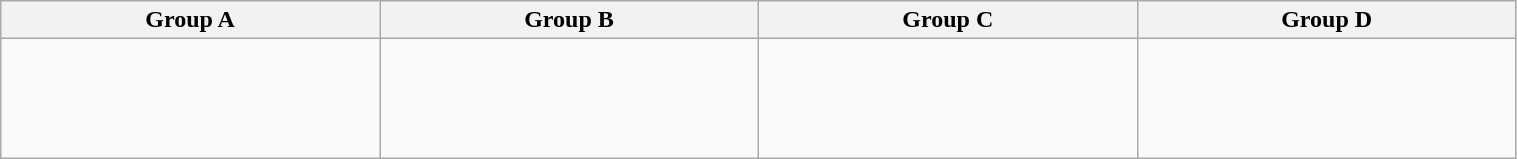<table class="wikitable" width=80%>
<tr>
<th width=25%>Group A</th>
<th width=25%>Group B</th>
<th width=25%>Group C</th>
<th width=25%>Group D</th>
</tr>
<tr>
<td><br><br>
<br>
<br>
</td>
<td><br><br>
<br>
<br> 
</td>
<td><br><br>
<br>
<br> 
</td>
<td><br><br>
<br>
<br>
</td>
</tr>
</table>
